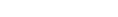<table style="width100%; text-align:center; font-weight:bold;">
<tr style="color:white;">
<td style="background:">148</td>
<td style="background:">54</td>
<td style="background:">2</td>
<td style="background:">1</td>
<td style="background:">1</td>
</tr>
<tr>
<td></td>
<td></td>
<td></td>
<td></td>
<td></td>
<td></td>
</tr>
</table>
